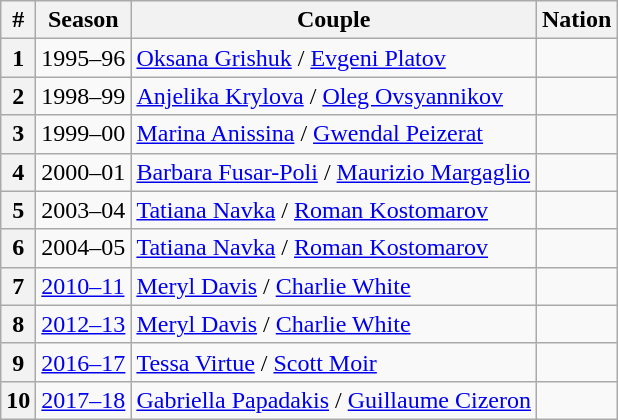<table class="wikitable sortable">
<tr>
<th>#</th>
<th>Season</th>
<th>Couple</th>
<th>Nation</th>
</tr>
<tr>
<th>1</th>
<td>1995–96</td>
<td><a href='#'>Oksana Grishuk</a> / <a href='#'>Evgeni Platov</a></td>
<td></td>
</tr>
<tr>
<th>2</th>
<td>1998–99</td>
<td><a href='#'>Anjelika Krylova</a> / <a href='#'>Oleg Ovsyannikov</a></td>
<td></td>
</tr>
<tr>
<th>3</th>
<td>1999–00</td>
<td><a href='#'>Marina Anissina</a> / <a href='#'>Gwendal Peizerat</a></td>
<td></td>
</tr>
<tr>
<th>4</th>
<td>2000–01</td>
<td><a href='#'>Barbara Fusar-Poli</a> / <a href='#'>Maurizio Margaglio</a></td>
<td></td>
</tr>
<tr>
<th>5</th>
<td>2003–04</td>
<td><a href='#'>Tatiana Navka</a> / <a href='#'>Roman Kostomarov</a></td>
<td></td>
</tr>
<tr>
<th>6</th>
<td>2004–05</td>
<td><a href='#'>Tatiana Navka</a> / <a href='#'>Roman Kostomarov</a></td>
<td></td>
</tr>
<tr>
<th>7</th>
<td><a href='#'>2010–11</a></td>
<td><a href='#'>Meryl Davis</a> / <a href='#'>Charlie White</a></td>
<td></td>
</tr>
<tr>
<th>8</th>
<td><a href='#'>2012–13</a></td>
<td><a href='#'>Meryl Davis</a> / <a href='#'>Charlie White</a></td>
<td></td>
</tr>
<tr>
<th>9</th>
<td><a href='#'>2016–17</a></td>
<td><a href='#'>Tessa Virtue</a> / <a href='#'>Scott Moir</a></td>
<td></td>
</tr>
<tr>
<th>10</th>
<td><a href='#'>2017–18</a></td>
<td><a href='#'>Gabriella Papadakis</a> / <a href='#'>Guillaume Cizeron</a></td>
<td></td>
</tr>
</table>
